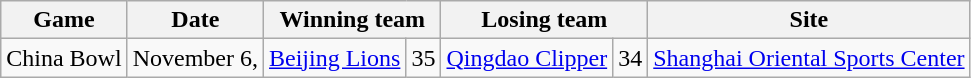<table class="wikitable">
<tr>
<th>Game</th>
<th>Date</th>
<th colspan="2">Winning team</th>
<th colspan="2">Losing team</th>
<th>Site</th>
</tr>
<tr>
<td>China Bowl</td>
<td>November 6, </td>
<td><a href='#'>Beijing Lions</a></td>
<td>35</td>
<td><a href='#'>Qingdao Clipper</a></td>
<td>34</td>
<td><a href='#'>Shanghai Oriental Sports Center</a></td>
</tr>
</table>
